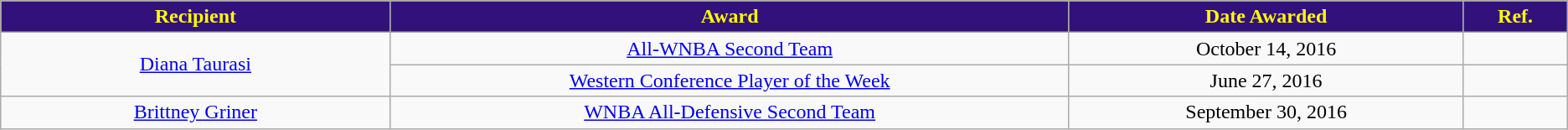<table class="wikitable sortable" style="text-align: center">
<tr>
<th style="background:#32127A; color:#FFFF00;" width="5%">Recipient</th>
<th style="background:#32127A; color:#FFFF00;" width="9%">Award</th>
<th style="background:#32127A; color:#FFFF00;" width="5%">Date Awarded</th>
<th style="background:#32127A; color:#FFFF00;" width="1%" class="unsortable">Ref.</th>
</tr>
<tr>
<td rowspan=2><a href='#'>Diana Taurasi</a></td>
<td><a href='#'>All-WNBA Second Team</a></td>
<td>October 14, 2016</td>
<td></td>
</tr>
<tr>
<td><a href='#'>Western Conference Player of the Week</a></td>
<td>June 27, 2016</td>
<td></td>
</tr>
<tr>
<td><a href='#'>Brittney Griner</a></td>
<td><a href='#'>WNBA All-Defensive Second Team</a></td>
<td>September 30, 2016</td>
<td></td>
</tr>
</table>
